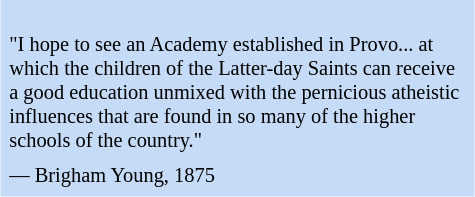<table class="toccolours" style="float: right; margin-left: 1em; margin-right: 2em; font-size: 85%; background:#c6dbf7; color:black; width:30em; max-width: 25%;" cellspacing="5">
<tr>
<td style="text-align: left;"><br>"I hope to see an Academy established in Provo... at which the children of the Latter-day Saints can receive a good education unmixed with the pernicious atheistic influences that are found in so many of the higher schools of the country."</td>
</tr>
<tr>
<td style="text-align: left;">— Brigham Young, 1875</td>
</tr>
</table>
